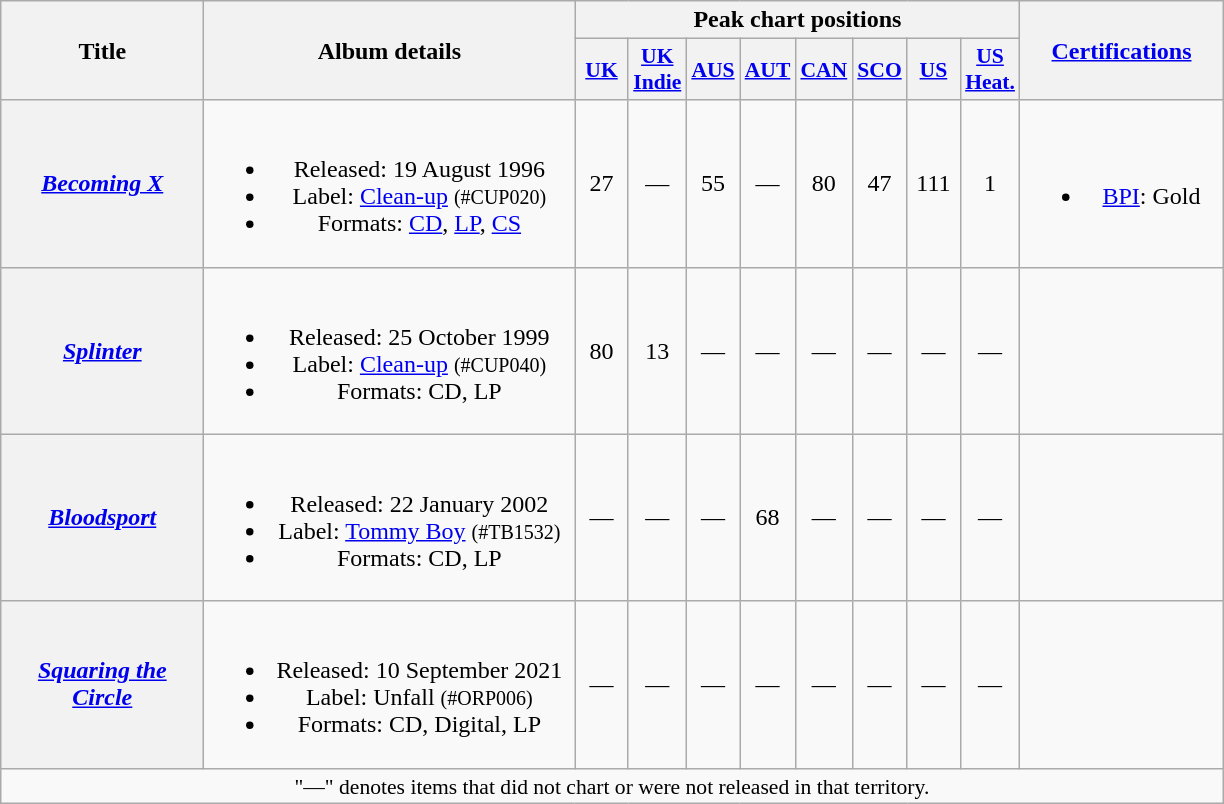<table class="wikitable plainrowheaders" style="text-align:center;">
<tr>
<th scope="col" rowspan="2" style="width:8em;">Title</th>
<th scope="col" rowspan="2" style="width:15em;">Album details</th>
<th scope="col" colspan="8">Peak chart positions</th>
<th scope="col" rowspan="2" style="width:8em;"><a href='#'>Certifications</a></th>
</tr>
<tr>
<th style="width:2em;font-size:90%;"><a href='#'>UK</a><br></th>
<th style="width:2em;font-size:90%;"><a href='#'>UK<br>Indie</a><br></th>
<th style="width:2em;font-size:90%;"><a href='#'>AUS</a><br></th>
<th style="width:2em;font-size:90%;"><a href='#'>AUT</a><br></th>
<th style="width:2em;font-size:90%;"><a href='#'>CAN</a><br></th>
<th style="width:2em;font-size:90%;"><a href='#'>SCO</a><br></th>
<th style="width:2em;font-size:90%;"><a href='#'>US</a><br></th>
<th style="width:2em;font-size:90%;"><a href='#'>US<br>Heat.</a><br></th>
</tr>
<tr>
<th scope="row"><em><a href='#'>Becoming X</a></em></th>
<td><br><ul><li>Released: 19 August 1996</li><li>Label: <a href='#'>Clean-up</a> <small>(#CUP020)</small></li><li>Formats: <a href='#'>CD</a>, <a href='#'>LP</a>, <a href='#'>CS</a></li></ul></td>
<td>27</td>
<td>—</td>
<td>55</td>
<td>—</td>
<td>80</td>
<td>47</td>
<td>111</td>
<td>1</td>
<td><br><ul><li><a href='#'>BPI</a>: Gold</li></ul></td>
</tr>
<tr>
<th scope="row"><em><a href='#'>Splinter</a></em></th>
<td><br><ul><li>Released: 25 October 1999</li><li>Label: <a href='#'>Clean-up</a> <small>(#CUP040)</small></li><li>Formats: CD, LP</li></ul></td>
<td>80</td>
<td>13</td>
<td>—</td>
<td>—</td>
<td>—</td>
<td>—</td>
<td>—</td>
<td>—</td>
<td></td>
</tr>
<tr>
<th scope="row"><em><a href='#'>Bloodsport</a></em></th>
<td><br><ul><li>Released: 22 January 2002</li><li>Label: <a href='#'>Tommy Boy</a> <small>(#TB1532)</small></li><li>Formats: CD, LP</li></ul></td>
<td>—</td>
<td>—</td>
<td>—</td>
<td>68</td>
<td>—</td>
<td>—</td>
<td>—</td>
<td>—</td>
<td></td>
</tr>
<tr>
<th scope="row"><em><a href='#'>Squaring the Circle</a></em></th>
<td><br><ul><li>Released: 10 September 2021</li><li>Label: Unfall <small>(#ORP006)</small></li><li>Formats: CD, Digital, LP</li></ul></td>
<td>—</td>
<td>—</td>
<td>—</td>
<td>—</td>
<td>—</td>
<td>—</td>
<td>—</td>
<td>—</td>
<td></td>
</tr>
<tr>
<td align="center" colspan="15" style="font-size:90%">"—" denotes items that did not chart or were not released in that territory.</td>
</tr>
</table>
